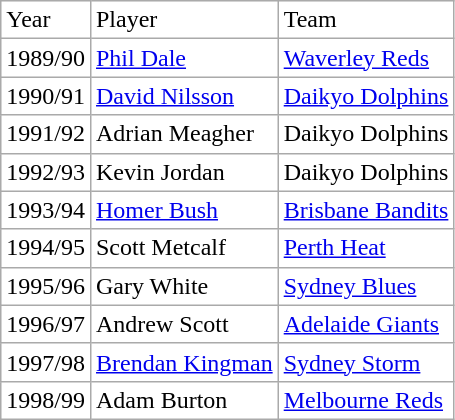<table class="wikitable">
<tr bgcolor="#FFFFFF">
<td>Year</td>
<td>Player</td>
<td>Team</td>
</tr>
<tr bgcolor="#FFFFFF">
<td>1989/90</td>
<td><a href='#'>Phil Dale</a></td>
<td><a href='#'>Waverley Reds</a></td>
</tr>
<tr bgcolor="#FFFFFF">
<td>1990/91</td>
<td><a href='#'>David Nilsson</a></td>
<td><a href='#'>Daikyo Dolphins</a></td>
</tr>
<tr bgcolor="#FFFFFF">
<td>1991/92</td>
<td>Adrian Meagher</td>
<td>Daikyo Dolphins</td>
</tr>
<tr bgcolor="#FFFFFF">
<td>1992/93</td>
<td>Kevin Jordan</td>
<td>Daikyo Dolphins</td>
</tr>
<tr bgcolor="#FFFFFF">
<td>1993/94</td>
<td><a href='#'>Homer Bush</a></td>
<td><a href='#'>Brisbane Bandits</a></td>
</tr>
<tr bgcolor="#FFFFFF">
<td>1994/95</td>
<td>Scott Metcalf</td>
<td><a href='#'>Perth Heat</a></td>
</tr>
<tr bgcolor="#FFFFFF">
<td>1995/96</td>
<td>Gary White</td>
<td><a href='#'>Sydney Blues</a></td>
</tr>
<tr bgcolor="#FFFFFF">
<td>1996/97</td>
<td>Andrew Scott</td>
<td><a href='#'>Adelaide Giants</a></td>
</tr>
<tr bgcolor="#FFFFFF">
<td>1997/98</td>
<td><a href='#'>Brendan Kingman</a></td>
<td><a href='#'>Sydney Storm</a></td>
</tr>
<tr bgcolor="#FFFFFF">
<td>1998/99</td>
<td>Adam Burton</td>
<td><a href='#'>Melbourne Reds</a></td>
</tr>
</table>
